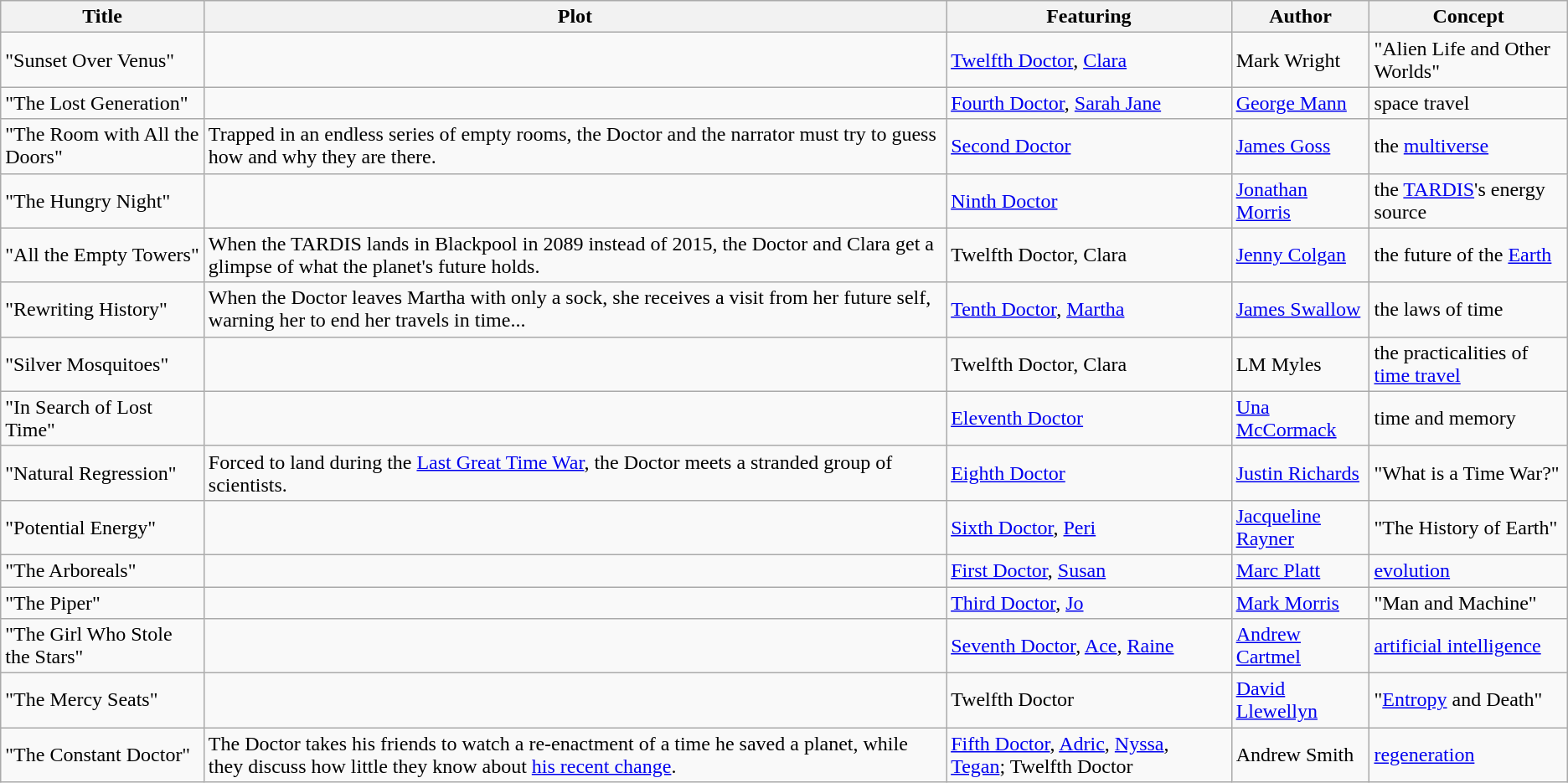<table class="wikitable">
<tr>
<th>Title</th>
<th>Plot</th>
<th>Featuring</th>
<th>Author</th>
<th>Concept</th>
</tr>
<tr>
<td>"Sunset Over Venus"</td>
<td></td>
<td><a href='#'>Twelfth Doctor</a>, <a href='#'>Clara</a></td>
<td>Mark Wright</td>
<td>"Alien Life and Other Worlds"</td>
</tr>
<tr>
<td>"The Lost Generation"</td>
<td></td>
<td><a href='#'>Fourth Doctor</a>, <a href='#'>Sarah Jane</a></td>
<td><a href='#'>George Mann</a></td>
<td>space travel</td>
</tr>
<tr>
<td>"The Room with All the Doors"</td>
<td>Trapped in an endless series of empty rooms, the Doctor and the narrator must try to guess how and why they are there.</td>
<td><a href='#'>Second Doctor</a></td>
<td><a href='#'>James Goss</a></td>
<td>the <a href='#'>multiverse</a></td>
</tr>
<tr>
<td>"The Hungry Night"</td>
<td></td>
<td><a href='#'>Ninth Doctor</a></td>
<td><a href='#'>Jonathan Morris</a></td>
<td>the <a href='#'>TARDIS</a>'s energy source</td>
</tr>
<tr>
<td>"All the Empty Towers"</td>
<td>When the TARDIS lands in Blackpool in 2089 instead of 2015, the Doctor and Clara get a glimpse of what the planet's future holds.</td>
<td>Twelfth Doctor, Clara</td>
<td><a href='#'>Jenny Colgan</a></td>
<td>the future of the <a href='#'>Earth</a></td>
</tr>
<tr>
<td>"Rewriting History"</td>
<td>When the Doctor leaves Martha with only a sock, she receives a visit from her future self, warning her to end her travels in time...</td>
<td><a href='#'>Tenth Doctor</a>, <a href='#'>Martha</a></td>
<td><a href='#'>James Swallow</a></td>
<td>the laws of time</td>
</tr>
<tr>
<td>"Silver Mosquitoes"</td>
<td></td>
<td>Twelfth Doctor, Clara</td>
<td>LM Myles</td>
<td>the practicalities of <a href='#'>time travel</a></td>
</tr>
<tr>
<td>"In Search of Lost Time"</td>
<td></td>
<td><a href='#'>Eleventh Doctor</a></td>
<td><a href='#'>Una McCormack</a></td>
<td>time and memory</td>
</tr>
<tr>
<td>"Natural Regression"</td>
<td>Forced to land during the <a href='#'>Last Great Time War</a>, the Doctor meets a stranded group of scientists.</td>
<td><a href='#'>Eighth Doctor</a></td>
<td><a href='#'>Justin Richards</a></td>
<td>"What is a Time War?"</td>
</tr>
<tr>
<td>"Potential Energy"</td>
<td></td>
<td><a href='#'>Sixth Doctor</a>, <a href='#'>Peri</a></td>
<td><a href='#'>Jacqueline Rayner</a></td>
<td>"The History of Earth"</td>
</tr>
<tr>
<td>"The Arboreals"</td>
<td></td>
<td><a href='#'>First Doctor</a>, <a href='#'>Susan</a></td>
<td><a href='#'>Marc Platt</a></td>
<td><a href='#'>evolution</a></td>
</tr>
<tr>
<td>"The Piper"</td>
<td></td>
<td><a href='#'>Third Doctor</a>, <a href='#'>Jo</a></td>
<td><a href='#'>Mark Morris</a></td>
<td>"Man and Machine"</td>
</tr>
<tr>
<td>"The Girl Who Stole the Stars"</td>
<td></td>
<td><a href='#'>Seventh Doctor</a>, <a href='#'>Ace</a>, <a href='#'>Raine</a></td>
<td><a href='#'>Andrew Cartmel</a></td>
<td><a href='#'>artificial intelligence</a></td>
</tr>
<tr>
<td>"The Mercy Seats"</td>
<td></td>
<td>Twelfth Doctor</td>
<td><a href='#'>David Llewellyn</a></td>
<td>"<a href='#'>Entropy</a> and Death"</td>
</tr>
<tr>
<td>"The Constant Doctor"</td>
<td>The Doctor takes his friends to watch a re-enactment of a time he saved a planet, while they discuss how little they know about <a href='#'>his recent change</a>.</td>
<td><a href='#'>Fifth Doctor</a>, <a href='#'>Adric</a>, <a href='#'>Nyssa</a>, <a href='#'>Tegan</a>; Twelfth Doctor</td>
<td>Andrew Smith</td>
<td><a href='#'>regeneration</a></td>
</tr>
</table>
